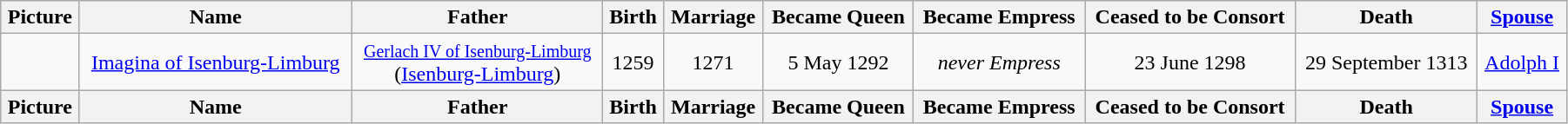<table width=95% class="wikitable">
<tr>
<th>Picture</th>
<th>Name</th>
<th>Father</th>
<th>Birth</th>
<th>Marriage</th>
<th>Became Queen</th>
<th>Became Empress</th>
<th>Ceased to be Consort</th>
<th>Death</th>
<th><a href='#'>Spouse</a></th>
</tr>
<tr>
<td align="center"></td>
<td align="center"><a href='#'>Imagina of Isenburg-Limburg</a></td>
<td align="center"><small><a href='#'>Gerlach IV of Isenburg-Limburg</a></small><br>(<a href='#'>Isenburg-Limburg</a>)</td>
<td align="center">1259</td>
<td align="center">1271</td>
<td align="center">5 May 1292</td>
<td align="center"><em>never Empress</em></td>
<td align="center">23 June 1298</td>
<td align="center">29 September 1313</td>
<td align="center"><a href='#'>Adolph I</a></td>
</tr>
<tr>
<th>Picture</th>
<th>Name</th>
<th>Father</th>
<th>Birth</th>
<th>Marriage</th>
<th>Became Queen</th>
<th>Became Empress</th>
<th>Ceased to be Consort</th>
<th>Death</th>
<th><a href='#'>Spouse</a></th>
</tr>
</table>
